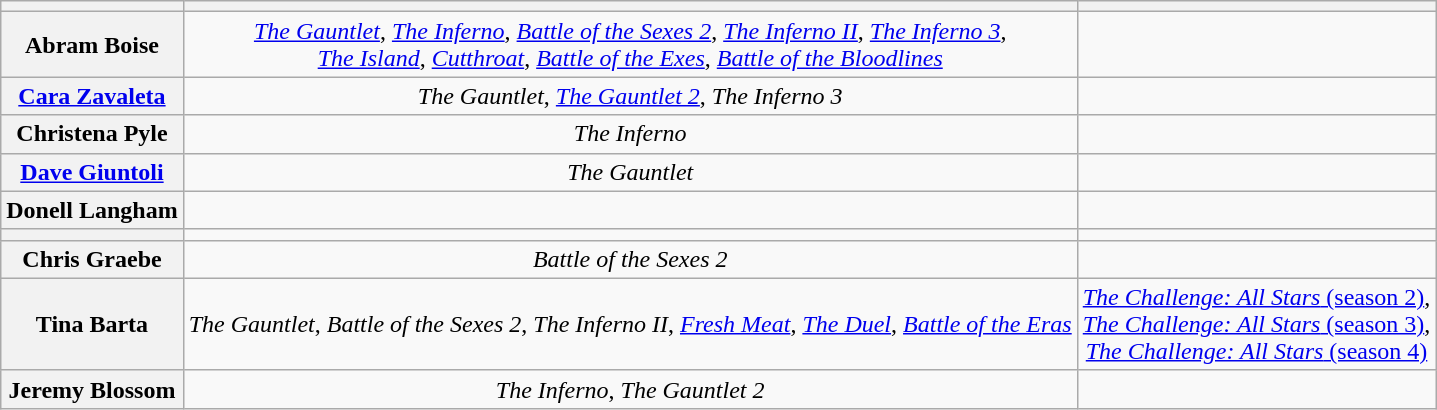<table class="wikitable" style="text-align: center">
<tr>
<th scope="col"></th>
<th scope="col"></th>
<th scope="col"></th>
</tr>
<tr>
<th scope="row">Abram Boise</th>
<td><em><a href='#'>The Gauntlet</a></em>, <em><a href='#'>The Inferno</a></em>, <em><a href='#'>Battle of the Sexes 2</a></em>, <em><a href='#'>The Inferno II</a></em>, <em><a href='#'>The Inferno 3</a></em>,<br><em><a href='#'>The Island</a></em>, <em><a href='#'>Cutthroat</a></em>, <em><a href='#'>Battle of the Exes</a></em>, <em><a href='#'>Battle of the Bloodlines</a></em></td>
<td></td>
</tr>
<tr>
<th scope="row"><a href='#'>Cara Zavaleta</a></th>
<td><em>The Gauntlet</em>, <em><a href='#'>The Gauntlet 2</a></em>, <em>The Inferno 3</em></td>
<td></td>
</tr>
<tr>
<th scope="row">Christena Pyle</th>
<td><em>The Inferno</em></td>
<td></td>
</tr>
<tr>
<th scope="row"><a href='#'>Dave Giuntoli</a></th>
<td><em>The Gauntlet</em></td>
<td></td>
</tr>
<tr>
<th scope="row">Donell Langham</th>
<td></td>
<td></td>
</tr>
<tr>
<th scope="row"></th>
<td></td>
<td></td>
</tr>
<tr>
<th scope="row">Chris Graebe</th>
<td><em>Battle of the Sexes 2</em></td>
<td></td>
</tr>
<tr>
<th scope="row">Tina Barta</th>
<td><em>The Gauntlet</em>, <em>Battle of the Sexes 2</em>, <em>The Inferno II</em>, <em><a href='#'>Fresh Meat</a></em>, <em><a href='#'>The Duel</a></em>, <em><a href='#'>Battle of the Eras</a></em></td>
<td><a href='#'><em>The Challenge: All Stars</em> (season 2)</a>,<br><a href='#'><em>The Challenge: All Stars</em> (season 3)</a>,<br><a href='#'><em>The Challenge: All Stars</em> (season 4)</a></td>
</tr>
<tr>
<th scope="row">Jeremy Blossom</th>
<td><em>The Inferno</em>, <em>The Gauntlet 2</em></td>
<td></td>
</tr>
</table>
